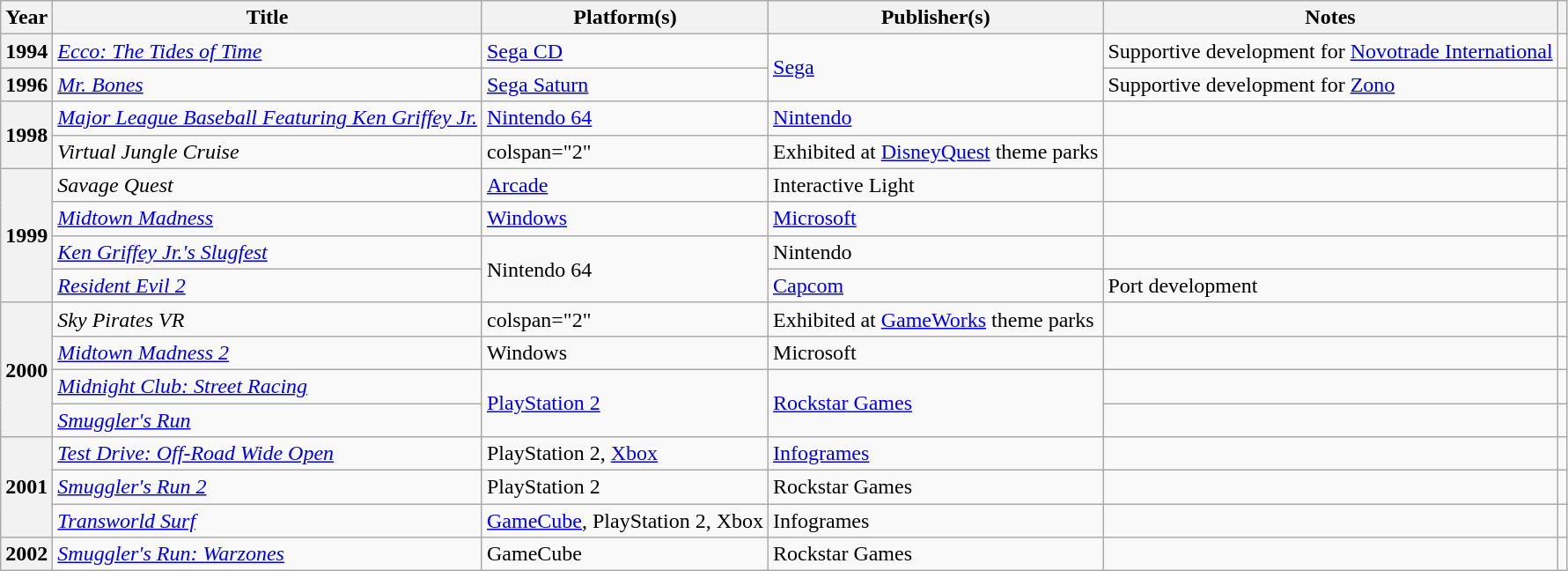<table class="wikitable sortable plainrowheaders">
<tr>
<th scope="col">Year</th>
<th scope="col">Title</th>
<th scope="col">Platform(s)</th>
<th scope="col">Publisher(s)</th>
<th scope="col" class="unsortable">Notes</th>
<th scope="col" class="unsortable"></th>
</tr>
<tr>
<th scope="row">1994</th>
<td><em><a href='#'>Ecco: The Tides of Time</a></em></td>
<td><a href='#'>Sega CD</a></td>
<td rowspan="2"><a href='#'>Sega</a></td>
<td>Supportive development for <a href='#'>Novotrade International</a></td>
<td></td>
</tr>
<tr>
<th scope="row">1996</th>
<td><em><a href='#'>Mr. Bones</a></em></td>
<td><a href='#'>Sega Saturn</a></td>
<td>Supportive development for <a href='#'>Zono</a></td>
<td></td>
</tr>
<tr>
<th scope="row" rowspan="2">1998</th>
<td><em><a href='#'>Major League Baseball Featuring Ken Griffey Jr.</a></em></td>
<td><a href='#'>Nintendo 64</a></td>
<td><a href='#'>Nintendo</a></td>
<td></td>
<td></td>
</tr>
<tr>
<td><em>Virtual Jungle Cruise</em></td>
<td>colspan="2" </td>
<td>Exhibited at <a href='#'>DisneyQuest</a> theme parks</td>
<td></td>
</tr>
<tr>
<th scope="row" rowspan="4">1999</th>
<td><em>Savage Quest</em></td>
<td><a href='#'>Arcade</a></td>
<td>Interactive Light</td>
<td></td>
<td></td>
</tr>
<tr>
<td><em><a href='#'>Midtown Madness</a></em></td>
<td><a href='#'>Windows</a></td>
<td><a href='#'>Microsoft</a></td>
<td></td>
<td></td>
</tr>
<tr>
<td><em><a href='#'>Ken Griffey Jr.'s Slugfest</a></em></td>
<td rowspan="2">Nintendo 64</td>
<td>Nintendo</td>
<td></td>
<td></td>
</tr>
<tr>
<td><em><a href='#'>Resident Evil 2</a></em></td>
<td><a href='#'>Capcom</a></td>
<td>Port development</td>
<td></td>
</tr>
<tr>
<th scope="row" rowspan="4">2000</th>
<td><em>Sky Pirates VR</em></td>
<td>colspan="2" </td>
<td>Exhibited at <a href='#'>GameWorks</a> theme parks</td>
<td></td>
</tr>
<tr>
<td><em><a href='#'>Midtown Madness 2</a></em></td>
<td>Windows</td>
<td>Microsoft</td>
<td></td>
<td></td>
</tr>
<tr>
<td><em><a href='#'>Midnight Club: Street Racing</a></em></td>
<td rowspan="2"><a href='#'>PlayStation 2</a></td>
<td rowspan="2"><a href='#'>Rockstar Games</a></td>
<td></td>
<td></td>
</tr>
<tr>
<td><em><a href='#'>Smuggler's Run</a></em></td>
<td></td>
<td></td>
</tr>
<tr>
<th scope="row" rowspan="3">2001</th>
<td><em><a href='#'>Test Drive: Off-Road Wide Open</a></em></td>
<td>PlayStation 2, <a href='#'>Xbox</a></td>
<td><a href='#'>Infogrames</a></td>
<td></td>
<td></td>
</tr>
<tr>
<td><em><a href='#'>Smuggler's Run 2</a></em></td>
<td>PlayStation 2</td>
<td>Rockstar Games</td>
<td></td>
<td></td>
</tr>
<tr>
<td><em><a href='#'>Transworld Surf</a></em></td>
<td><a href='#'>GameCube</a>, PlayStation 2, Xbox</td>
<td>Infogrames</td>
<td></td>
<td></td>
</tr>
<tr>
<th scope="row">2002</th>
<td><em><a href='#'>Smuggler's Run: Warzones</a></em></td>
<td>GameCube</td>
<td>Rockstar Games</td>
<td></td>
<td></td>
</tr>
</table>
